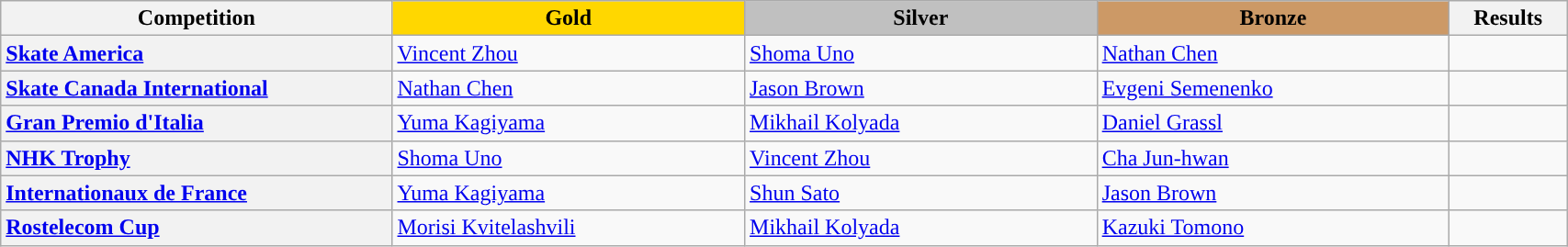<table class="wikitable unsortable" style="text-align:left; width:90%">
<tr>
<th scope="col" style="text-align:center; width:25%;">Competition</th>
<td scope="col" style="text-align:center; width:22.5%; background:gold"><strong>Gold</strong></td>
<td scope="col" style="text-align:center; width:22.5%; background:silver"><strong>Silver</strong></td>
<td scope="col" style="text-align:center; width:22.5%; background:#c96"><strong>Bronze</strong></td>
<th scope="col" style="text-align:center; width:7.5%;">Results</th>
</tr>
<tr>
<th scope="row" style="text-align:left"> <a href='#'>Skate America</a></th>
<td> <a href='#'>Vincent Zhou</a></td>
<td> <a href='#'>Shoma Uno</a></td>
<td> <a href='#'>Nathan Chen</a></td>
<td></td>
</tr>
<tr>
<th scope="row" style="text-align:left"> <a href='#'>Skate Canada International</a></th>
<td> <a href='#'>Nathan Chen</a></td>
<td> <a href='#'>Jason Brown</a></td>
<td> <a href='#'>Evgeni Semenenko</a></td>
<td></td>
</tr>
<tr>
<th scope="row" style="text-align:left"> <a href='#'>Gran Premio d'Italia</a></th>
<td> <a href='#'>Yuma Kagiyama</a></td>
<td> <a href='#'>Mikhail Kolyada</a></td>
<td> <a href='#'>Daniel Grassl</a></td>
<td></td>
</tr>
<tr>
<th scope="row" style="text-align:left"> <a href='#'>NHK Trophy</a></th>
<td> <a href='#'>Shoma Uno</a></td>
<td> <a href='#'>Vincent Zhou</a></td>
<td> <a href='#'>Cha Jun-hwan</a></td>
<td></td>
</tr>
<tr>
<th scope="row" style="text-align:left"> <a href='#'>Internationaux de France</a></th>
<td> <a href='#'>Yuma Kagiyama</a></td>
<td> <a href='#'>Shun Sato</a></td>
<td> <a href='#'>Jason Brown</a></td>
<td></td>
</tr>
<tr>
<th scope="row" style="text-align:left"> <a href='#'>Rostelecom Cup</a></th>
<td> <a href='#'>Morisi Kvitelashvili</a></td>
<td> <a href='#'>Mikhail Kolyada</a></td>
<td> <a href='#'>Kazuki Tomono</a></td>
<td></td>
</tr>
</table>
